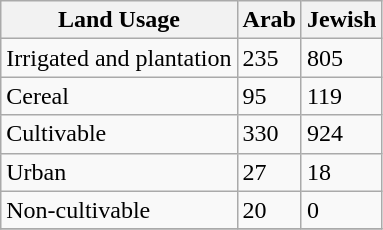<table class="wikitable">
<tr>
<th>Land Usage</th>
<th>Arab</th>
<th>Jewish</th>
</tr>
<tr>
<td>Irrigated and plantation</td>
<td>235</td>
<td>805</td>
</tr>
<tr>
<td>Cereal</td>
<td>95</td>
<td>119</td>
</tr>
<tr>
<td>Cultivable</td>
<td>330</td>
<td>924</td>
</tr>
<tr>
<td>Urban</td>
<td>27</td>
<td>18</td>
</tr>
<tr>
<td>Non-cultivable</td>
<td>20</td>
<td>0</td>
</tr>
<tr>
</tr>
</table>
